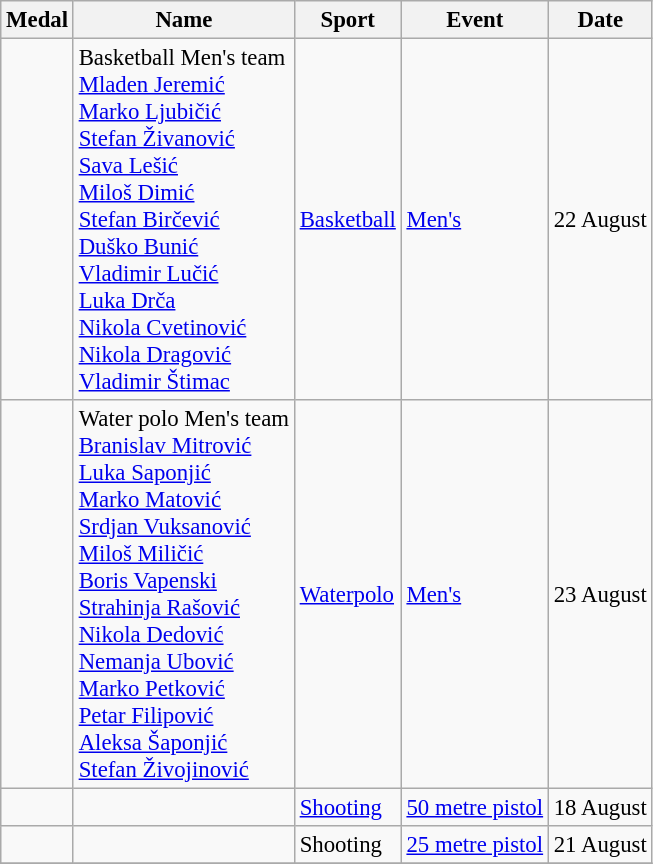<table class="wikitable sortable" border="1" style="font-size:95%">
<tr>
<th>Medal</th>
<th>Name</th>
<th>Sport</th>
<th>Event</th>
<th>Date</th>
</tr>
<tr>
<td></td>
<td>Basketball Men's team<br><a href='#'>Mladen Jeremić</a><br><a href='#'>Marko Ljubičić</a><br><a href='#'>Stefan Živanović</a><br><a href='#'>Sava Lešić</a><br><a href='#'>Miloš Dimić</a><br><a href='#'>Stefan Birčević</a><br><a href='#'>Duško Bunić</a><br><a href='#'>Vladimir Lučić</a><br><a href='#'>Luka Drča</a><br><a href='#'>Nikola Cvetinović</a><br><a href='#'>Nikola Dragović</a><br><a href='#'>Vladimir Štimac</a></td>
<td><a href='#'>Basketball</a></td>
<td><a href='#'>Men's</a></td>
<td>22 August</td>
</tr>
<tr>
<td></td>
<td>Water polo Men's team<br><a href='#'>Branislav Mitrović</a><br><a href='#'>Luka Saponjić</a><br><a href='#'>Marko Matović</a><br><a href='#'>Srdjan Vuksanović</a><br><a href='#'>Miloš Miličić</a><br><a href='#'>Boris Vapenski</a><br><a href='#'>Strahinja Rašović</a><br><a href='#'>Nikola Dedović</a><br><a href='#'>Nemanja Ubović</a><br><a href='#'>Marko Petković</a><br><a href='#'>Petar Filipović</a><br><a href='#'>Aleksa Šaponjić</a><br><a href='#'>Stefan Živojinović</a></td>
<td><a href='#'>Waterpolo</a></td>
<td><a href='#'>Men's</a></td>
<td>23 August</td>
</tr>
<tr>
<td></td>
<td></td>
<td><a href='#'>Shooting</a></td>
<td><a href='#'>50 metre pistol</a></td>
<td>18 August</td>
</tr>
<tr>
<td></td>
<td></td>
<td>Shooting</td>
<td><a href='#'>25 metre pistol</a></td>
<td>21 August</td>
</tr>
<tr>
</tr>
</table>
